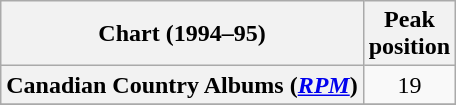<table class="wikitable sortable plainrowheaders" style="text-align:center">
<tr>
<th scope="col">Chart (1994–95)</th>
<th scope="col">Peak<br> position</th>
</tr>
<tr>
<th scope="row">Canadian Country Albums (<em><a href='#'>RPM</a></em>)</th>
<td>19</td>
</tr>
<tr>
</tr>
</table>
